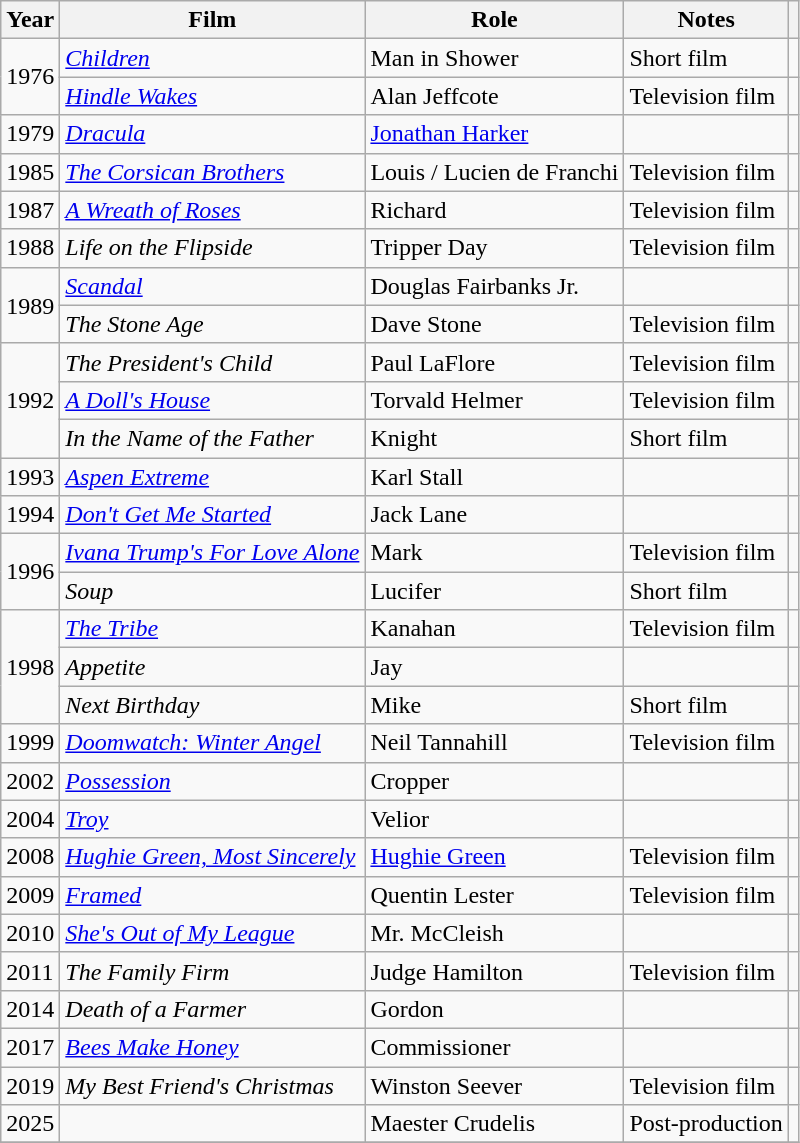<table class="wikitable">
<tr>
<th>Year</th>
<th>Film</th>
<th>Role</th>
<th>Notes</th>
<th class="unsortable"></th>
</tr>
<tr>
<td rowspan="2">1976</td>
<td><em><a href='#'>Children</a></em></td>
<td>Man in Shower</td>
<td>Short film</td>
<td></td>
</tr>
<tr>
<td><em><a href='#'>Hindle Wakes</a></em></td>
<td>Alan Jeffcote</td>
<td>Television film</td>
<td></td>
</tr>
<tr>
<td>1979</td>
<td><em><a href='#'>Dracula</a></em></td>
<td><a href='#'>Jonathan Harker</a></td>
<td></td>
<td></td>
</tr>
<tr>
<td>1985</td>
<td><em><a href='#'>The Corsican Brothers</a></em></td>
<td>Louis / Lucien de Franchi</td>
<td>Television film</td>
<td></td>
</tr>
<tr>
<td>1987</td>
<td><em><a href='#'>A Wreath of Roses</a></em></td>
<td>Richard</td>
<td>Television film</td>
<td></td>
</tr>
<tr>
<td>1988</td>
<td><em>Life on the Flipside</em></td>
<td>Tripper Day</td>
<td>Television film</td>
<td></td>
</tr>
<tr>
<td rowspan="2">1989</td>
<td><em><a href='#'>Scandal</a></em></td>
<td>Douglas Fairbanks Jr.</td>
<td></td>
<td></td>
</tr>
<tr>
<td><em>The Stone Age</em></td>
<td>Dave Stone</td>
<td>Television film</td>
<td></td>
</tr>
<tr>
<td rowspan="3">1992</td>
<td><em>The President's Child</em></td>
<td>Paul LaFlore</td>
<td>Television film</td>
<td></td>
</tr>
<tr>
<td><em><a href='#'>A Doll's House</a></em></td>
<td>Torvald Helmer</td>
<td>Television film</td>
<td></td>
</tr>
<tr>
<td><em>In the Name of the Father</em></td>
<td>Knight</td>
<td>Short film</td>
<td></td>
</tr>
<tr>
<td>1993</td>
<td><em><a href='#'>Aspen Extreme</a></em></td>
<td>Karl Stall</td>
<td></td>
<td></td>
</tr>
<tr>
<td>1994</td>
<td><em><a href='#'>Don't Get Me Started</a></em></td>
<td>Jack Lane</td>
<td></td>
<td></td>
</tr>
<tr>
<td rowspan="2">1996</td>
<td><em><a href='#'>Ivana Trump's For Love Alone</a></em></td>
<td>Mark</td>
<td>Television film</td>
<td></td>
</tr>
<tr>
<td><em>Soup</em></td>
<td>Lucifer</td>
<td>Short film</td>
<td></td>
</tr>
<tr>
<td rowspan="3">1998</td>
<td><em><a href='#'>The Tribe</a></em></td>
<td>Kanahan</td>
<td>Television film</td>
<td></td>
</tr>
<tr>
<td><em>Appetite</em></td>
<td>Jay</td>
<td></td>
<td></td>
</tr>
<tr>
<td><em>Next Birthday</em></td>
<td>Mike</td>
<td>Short film</td>
<td></td>
</tr>
<tr>
<td>1999</td>
<td><em><a href='#'>Doomwatch: Winter Angel</a></em></td>
<td>Neil Tannahill</td>
<td>Television film</td>
<td></td>
</tr>
<tr>
<td>2002</td>
<td><em><a href='#'>Possession</a></em></td>
<td>Cropper</td>
<td></td>
<td></td>
</tr>
<tr>
<td>2004</td>
<td><em><a href='#'>Troy</a></em></td>
<td>Velior</td>
<td></td>
<td></td>
</tr>
<tr>
<td>2008</td>
<td><em><a href='#'>Hughie Green, Most Sincerely</a></em></td>
<td><a href='#'>Hughie Green</a></td>
<td>Television film</td>
<td></td>
</tr>
<tr>
<td>2009</td>
<td><em><a href='#'>Framed</a></em></td>
<td>Quentin Lester</td>
<td>Television film</td>
<td></td>
</tr>
<tr>
<td>2010</td>
<td><em><a href='#'>She's Out of My League</a></em></td>
<td>Mr. McCleish</td>
<td></td>
<td></td>
</tr>
<tr>
<td>2011</td>
<td><em>The Family Firm</em></td>
<td>Judge Hamilton</td>
<td>Television film</td>
<td></td>
</tr>
<tr>
<td>2014</td>
<td><em>Death of a Farmer</em></td>
<td>Gordon</td>
<td></td>
<td></td>
</tr>
<tr>
<td>2017</td>
<td><em><a href='#'>Bees Make Honey</a></em></td>
<td>Commissioner</td>
<td></td>
<td></td>
</tr>
<tr>
<td>2019</td>
<td><em>My Best Friend's Christmas</em></td>
<td>Winston Seever</td>
<td>Television film</td>
<td></td>
</tr>
<tr>
<td>2025</td>
<td></td>
<td>Maester Crudelis</td>
<td>Post-production</td>
<td></td>
</tr>
<tr>
</tr>
</table>
